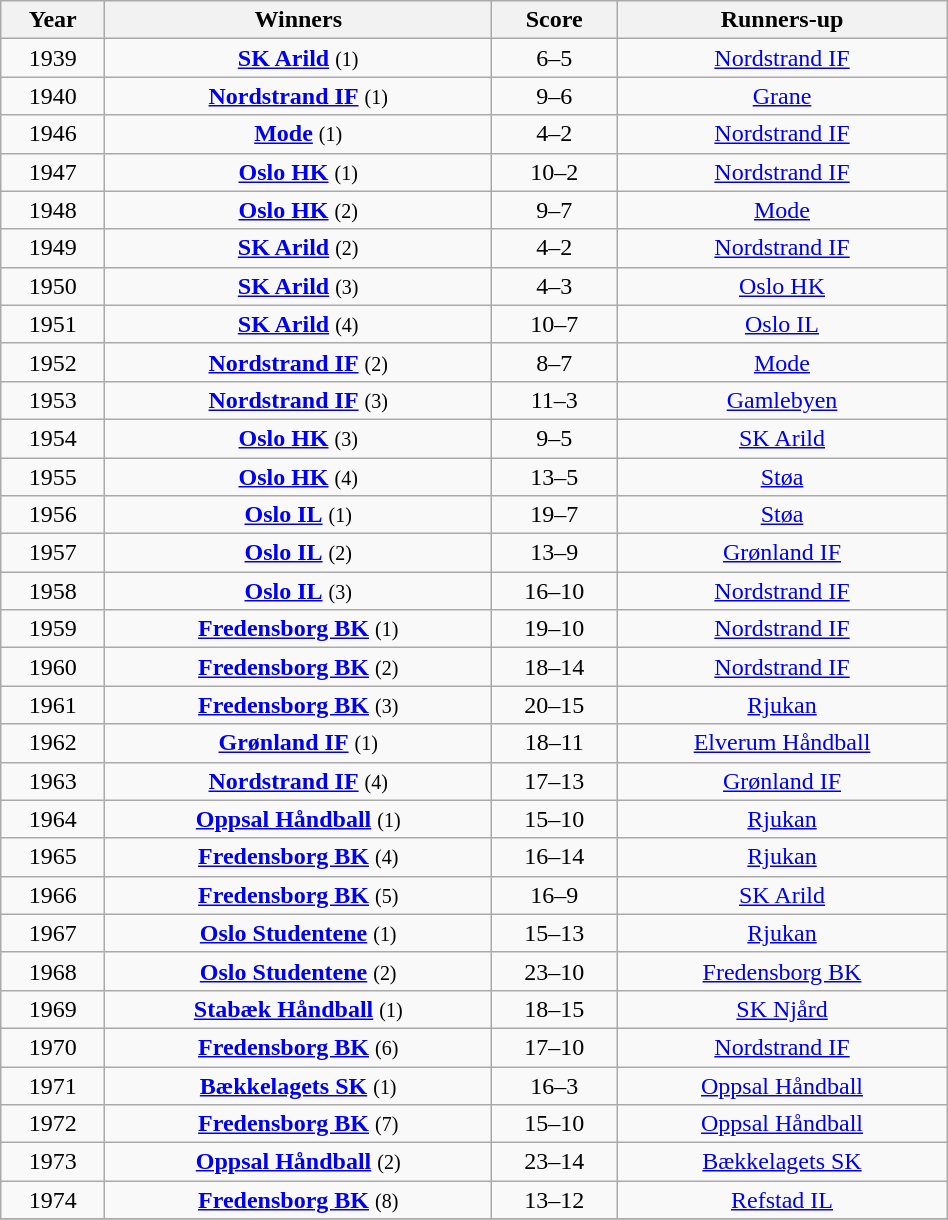<table class="wikitable" style="text-align: center; width: 50%;">
<tr>
<th>Year</th>
<th>Winners</th>
<th>Score</th>
<th>Runners-up</th>
</tr>
<tr>
<td>1939</td>
<td><strong><a href='#'>SK Arild</a></strong> <small>(1)</small></td>
<td>6–5</td>
<td><a href='#'>Nordstrand IF</a></td>
</tr>
<tr>
<td>1940</td>
<td><strong><a href='#'>Nordstrand IF</a></strong> <small>(1)</small></td>
<td>9–6</td>
<td><a href='#'>Grane</a></td>
</tr>
<tr>
<td>1946</td>
<td><strong><a href='#'>Mode</a></strong> <small>(1)</small></td>
<td>4–2</td>
<td><a href='#'>Nordstrand IF</a></td>
</tr>
<tr>
<td>1947</td>
<td><strong><a href='#'>Oslo HK</a></strong> <small>(1)</small></td>
<td>10–2</td>
<td><a href='#'>Nordstrand IF</a></td>
</tr>
<tr>
<td>1948</td>
<td><strong><a href='#'>Oslo HK</a></strong> <small>(2)</small></td>
<td>9–7</td>
<td><a href='#'>Mode</a></td>
</tr>
<tr>
<td>1949</td>
<td><strong><a href='#'>SK Arild</a></strong> <small>(2)</small></td>
<td>4–2</td>
<td><a href='#'>Nordstrand IF</a></td>
</tr>
<tr>
<td>1950</td>
<td><strong><a href='#'>SK Arild</a></strong> <small>(3)</small></td>
<td>4–3</td>
<td><a href='#'>Oslo HK</a></td>
</tr>
<tr>
<td>1951</td>
<td><strong><a href='#'>SK Arild</a></strong> <small>(4)</small></td>
<td>10–7</td>
<td><a href='#'>Oslo IL</a></td>
</tr>
<tr>
<td>1952</td>
<td><strong><a href='#'>Nordstrand IF</a></strong> <small>(2)</small></td>
<td>8–7</td>
<td><a href='#'>Mode</a></td>
</tr>
<tr>
<td>1953</td>
<td><strong><a href='#'>Nordstrand IF</a></strong> <small>(3)</small></td>
<td>11–3</td>
<td><a href='#'>Gamlebyen</a></td>
</tr>
<tr>
<td>1954</td>
<td><strong><a href='#'>Oslo HK</a></strong> <small>(3)</small></td>
<td>9–5</td>
<td><a href='#'>SK Arild</a></td>
</tr>
<tr>
<td>1955</td>
<td><strong><a href='#'>Oslo HK</a></strong> <small>(4)</small></td>
<td>13–5</td>
<td><a href='#'>Støa</a></td>
</tr>
<tr>
<td>1956</td>
<td><strong><a href='#'>Oslo IL</a></strong> <small>(1)</small></td>
<td>19–7</td>
<td><a href='#'>Støa</a></td>
</tr>
<tr>
<td>1957</td>
<td><strong><a href='#'>Oslo IL</a></strong> <small>(2)</small></td>
<td>13–9</td>
<td><a href='#'>Grønland IF</a></td>
</tr>
<tr>
<td>1958</td>
<td><strong><a href='#'>Oslo IL</a></strong> <small>(3)</small></td>
<td>16–10</td>
<td><a href='#'>Nordstrand IF</a></td>
</tr>
<tr>
<td>1959</td>
<td><strong><a href='#'>Fredensborg BK</a></strong> <small>(1)</small></td>
<td>19–10</td>
<td><a href='#'>Nordstrand IF</a></td>
</tr>
<tr>
<td>1960</td>
<td><strong><a href='#'>Fredensborg BK</a></strong> <small>(2)</small></td>
<td>18–14</td>
<td><a href='#'>Nordstrand IF</a></td>
</tr>
<tr>
<td>1961</td>
<td><strong><a href='#'>Fredensborg BK</a></strong> <small>(3)</small></td>
<td>20–15</td>
<td><a href='#'>Rjukan</a></td>
</tr>
<tr>
<td>1962</td>
<td><strong><a href='#'>Grønland IF</a></strong> <small>(1)</small></td>
<td>18–11</td>
<td><a href='#'>Elverum Håndball</a></td>
</tr>
<tr>
<td>1963</td>
<td><strong><a href='#'>Nordstrand IF</a></strong> <small>(4)</small></td>
<td>17–13</td>
<td><a href='#'>Grønland IF</a></td>
</tr>
<tr>
<td>1964</td>
<td><strong><a href='#'>Oppsal Håndball</a></strong> <small>(1)</small></td>
<td>15–10</td>
<td><a href='#'>Rjukan</a></td>
</tr>
<tr>
<td>1965</td>
<td><strong><a href='#'>Fredensborg BK</a></strong> <small>(4)</small></td>
<td>16–14</td>
<td><a href='#'>Rjukan</a></td>
</tr>
<tr>
<td>1966</td>
<td><strong><a href='#'>Fredensborg BK</a></strong> <small>(5)</small></td>
<td>16–9</td>
<td><a href='#'>SK Arild</a></td>
</tr>
<tr>
<td>1967</td>
<td><strong><a href='#'>Oslo Studentene</a></strong> <small>(1)</small></td>
<td>15–13</td>
<td><a href='#'>Rjukan</a></td>
</tr>
<tr>
<td>1968</td>
<td><strong><a href='#'>Oslo Studentene</a></strong> <small>(2)</small></td>
<td>23–10</td>
<td><a href='#'>Fredensborg BK</a></td>
</tr>
<tr>
<td>1969</td>
<td><strong><a href='#'>Stabæk Håndball</a></strong> <small>(1)</small></td>
<td>18–15</td>
<td><a href='#'>SK Njård</a></td>
</tr>
<tr>
<td>1970</td>
<td><strong><a href='#'>Fredensborg BK</a></strong> <small>(6)</small></td>
<td>17–10</td>
<td><a href='#'>Nordstrand IF</a></td>
</tr>
<tr>
<td>1971</td>
<td><strong><a href='#'>Bækkelagets SK</a></strong> <small>(1)</small></td>
<td>16–3</td>
<td><a href='#'>Oppsal Håndball</a></td>
</tr>
<tr>
<td>1972</td>
<td><strong><a href='#'>Fredensborg BK</a></strong> <small>(7)</small></td>
<td>15–10</td>
<td><a href='#'>Oppsal Håndball</a></td>
</tr>
<tr>
<td>1973</td>
<td><strong><a href='#'>Oppsal Håndball</a></strong> <small>(2)</small></td>
<td>23–14</td>
<td><a href='#'>Bækkelagets SK</a></td>
</tr>
<tr>
<td>1974</td>
<td><strong><a href='#'>Fredensborg BK</a></strong> <small>(8)</small></td>
<td>13–12</td>
<td><a href='#'>Refstad IL</a></td>
</tr>
<tr>
</tr>
</table>
